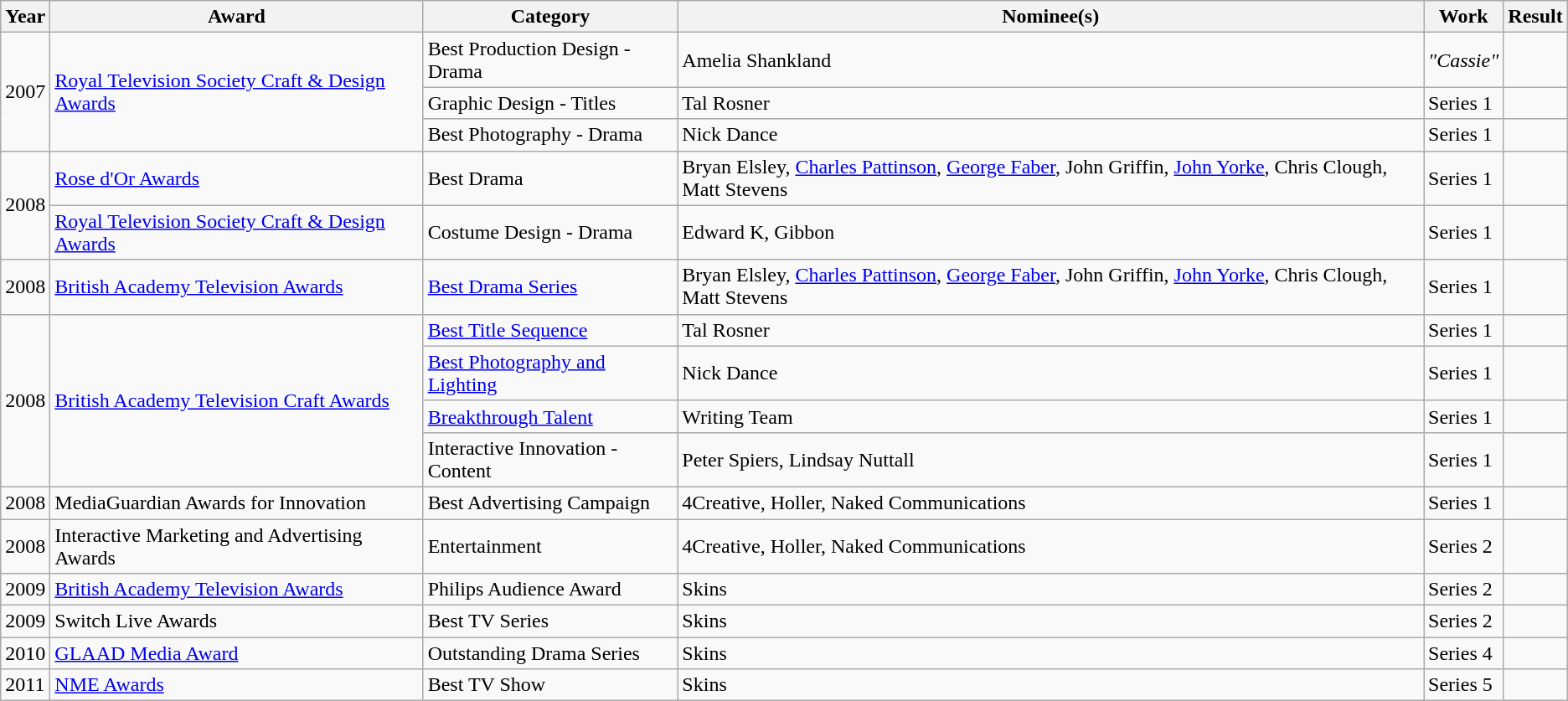<table class="wikitable">
<tr>
<th>Year</th>
<th>Award</th>
<th>Category</th>
<th>Nominee(s)</th>
<th>Work</th>
<th>Result</th>
</tr>
<tr>
<td rowspan="3">2007</td>
<td rowspan="3"><a href='#'>Royal Television Society Craft & Design Awards</a></td>
<td>Best Production Design - Drama</td>
<td>Amelia Shankland</td>
<td><em>"Cassie"</em></td>
<td></td>
</tr>
<tr>
<td>Graphic Design - Titles</td>
<td>Tal Rosner</td>
<td>Series 1</td>
<td></td>
</tr>
<tr>
<td>Best Photography - Drama</td>
<td>Nick Dance</td>
<td>Series 1</td>
<td></td>
</tr>
<tr>
<td rowspan="2">2008</td>
<td><a href='#'>Rose d'Or Awards</a></td>
<td>Best Drama</td>
<td>Bryan Elsley, <a href='#'>Charles Pattinson</a>, <a href='#'>George Faber</a>, John Griffin, <a href='#'>John Yorke</a>, Chris Clough, Matt Stevens</td>
<td>Series 1</td>
<td></td>
</tr>
<tr>
<td><a href='#'>Royal Television Society Craft & Design Awards</a></td>
<td>Costume Design - Drama</td>
<td>Edward K, Gibbon</td>
<td>Series 1</td>
<td></td>
</tr>
<tr>
<td>2008</td>
<td><a href='#'>British Academy Television Awards</a></td>
<td><a href='#'>Best Drama Series</a></td>
<td>Bryan Elsley, <a href='#'>Charles Pattinson</a>, <a href='#'>George Faber</a>, John Griffin, <a href='#'>John Yorke</a>, Chris Clough, Matt Stevens</td>
<td>Series 1</td>
<td></td>
</tr>
<tr>
<td rowspan="4">2008</td>
<td rowspan="4"><a href='#'>British Academy Television Craft Awards</a></td>
<td><a href='#'>Best Title Sequence</a></td>
<td>Tal Rosner</td>
<td>Series 1</td>
<td></td>
</tr>
<tr>
<td><a href='#'>Best Photography and Lighting</a></td>
<td>Nick Dance</td>
<td>Series 1</td>
<td></td>
</tr>
<tr>
<td><a href='#'>Breakthrough Talent</a></td>
<td>Writing Team</td>
<td>Series 1</td>
<td></td>
</tr>
<tr>
<td>Interactive Innovation - Content</td>
<td>Peter Spiers, Lindsay Nuttall</td>
<td>Series 1</td>
<td></td>
</tr>
<tr>
<td>2008</td>
<td>MediaGuardian Awards for Innovation</td>
<td>Best Advertising Campaign</td>
<td>4Creative, Holler, Naked Communications</td>
<td>Series 1</td>
<td></td>
</tr>
<tr>
<td>2008</td>
<td>Interactive Marketing and Advertising Awards</td>
<td>Entertainment</td>
<td>4Creative, Holler, Naked Communications</td>
<td>Series 2</td>
<td></td>
</tr>
<tr>
<td>2009</td>
<td><a href='#'>British Academy Television Awards</a></td>
<td>Philips Audience Award</td>
<td>Skins</td>
<td>Series 2</td>
<td></td>
</tr>
<tr>
<td>2009</td>
<td>Switch Live Awards</td>
<td>Best TV Series</td>
<td>Skins</td>
<td>Series 2</td>
<td></td>
</tr>
<tr>
<td>2010</td>
<td><a href='#'>GLAAD Media Award</a></td>
<td>Outstanding Drama Series</td>
<td>Skins</td>
<td>Series 4</td>
<td></td>
</tr>
<tr>
<td>2011</td>
<td><a href='#'>NME Awards</a></td>
<td>Best TV Show</td>
<td>Skins</td>
<td>Series 5</td>
<td></td>
</tr>
</table>
